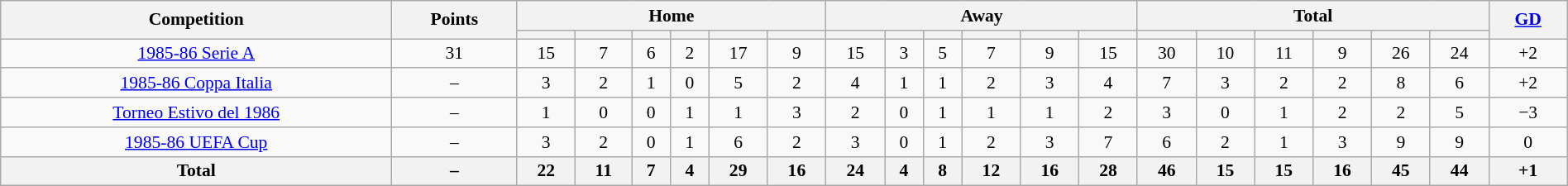<table class="wikitable" style="font-size:90%;width:100%;margin:auto;clear:both;text-align:center;">
<tr>
<th rowspan="2">Competition</th>
<th rowspan="2">Points</th>
<th colspan="6">Home</th>
<th colspan="6">Away</th>
<th colspan="6">Total</th>
<th rowspan="2"><a href='#'>GD</a></th>
</tr>
<tr>
<th></th>
<th></th>
<th></th>
<th></th>
<th></th>
<th></th>
<th></th>
<th></th>
<th></th>
<th></th>
<th></th>
<th></th>
<th></th>
<th></th>
<th></th>
<th></th>
<th></th>
<th></th>
</tr>
<tr>
<td><a href='#'>1985-86 Serie A</a></td>
<td>31</td>
<td>15</td>
<td>7</td>
<td>6</td>
<td>2</td>
<td>17</td>
<td>9</td>
<td>15</td>
<td>3</td>
<td>5</td>
<td>7</td>
<td>9</td>
<td>15</td>
<td>30</td>
<td>10</td>
<td>11</td>
<td>9</td>
<td>26</td>
<td>24</td>
<td>+2</td>
</tr>
<tr>
<td> <a href='#'>1985-86 Coppa Italia</a></td>
<td>–</td>
<td>3</td>
<td>2</td>
<td>1</td>
<td>0</td>
<td>5</td>
<td>2</td>
<td>4</td>
<td>1</td>
<td>1</td>
<td>2</td>
<td>3</td>
<td>4</td>
<td>7</td>
<td>3</td>
<td>2</td>
<td>2</td>
<td>8</td>
<td>6</td>
<td>+2</td>
</tr>
<tr>
<td><a href='#'>Torneo Estivo del 1986</a></td>
<td>–</td>
<td>1</td>
<td>0</td>
<td>0</td>
<td>1</td>
<td>1</td>
<td>3</td>
<td>2</td>
<td>0</td>
<td>1</td>
<td>1</td>
<td>1</td>
<td>2</td>
<td>3</td>
<td>0</td>
<td>1</td>
<td>2</td>
<td>2</td>
<td>5</td>
<td>−3</td>
</tr>
<tr>
<td><a href='#'>1985-86 UEFA Cup</a></td>
<td>–</td>
<td>3</td>
<td>2</td>
<td>0</td>
<td>1</td>
<td>6</td>
<td>2</td>
<td>3</td>
<td>0</td>
<td>1</td>
<td>2</td>
<td>3</td>
<td>7</td>
<td>6</td>
<td>2</td>
<td>1</td>
<td>3</td>
<td>9</td>
<td>9</td>
<td>0</td>
</tr>
<tr>
<th>Total</th>
<th>–</th>
<th>22</th>
<th>11</th>
<th>7</th>
<th>4</th>
<th>29</th>
<th>16</th>
<th>24</th>
<th>4</th>
<th>8</th>
<th>12</th>
<th>16</th>
<th>28</th>
<th>46</th>
<th>15</th>
<th>15</th>
<th>16</th>
<th>45</th>
<th>44</th>
<th>+1</th>
</tr>
</table>
